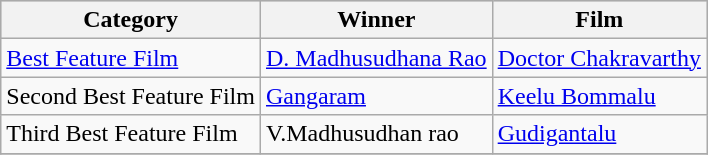<table class="wikitable">
<tr style="background:#cccccf; text-align:center;">
<th>Category</th>
<th>Winner</th>
<th>Film</th>
</tr>
<tr>
<td><a href='#'>Best Feature Film</a></td>
<td><a href='#'>D. Madhusudhana Rao</a></td>
<td><a href='#'>Doctor Chakravarthy</a></td>
</tr>
<tr>
<td>Second Best Feature Film</td>
<td><a href='#'>Gangaram</a></td>
<td><a href='#'>Keelu Bommalu</a></td>
</tr>
<tr>
<td>Third Best Feature Film</td>
<td>V.Madhusudhan rao</td>
<td><a href='#'>Gudigantalu</a></td>
</tr>
<tr>
</tr>
</table>
